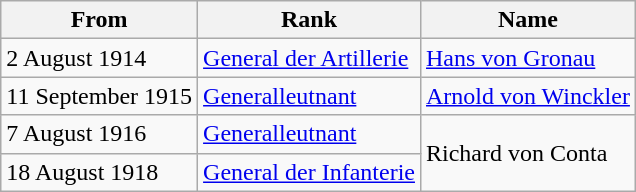<table class="wikitable">
<tr>
<th>From</th>
<th>Rank</th>
<th>Name</th>
</tr>
<tr>
<td>2 August 1914</td>
<td><a href='#'>General der Artillerie</a></td>
<td><a href='#'>Hans von Gronau</a></td>
</tr>
<tr>
<td>11 September 1915</td>
<td><a href='#'>Generalleutnant</a></td>
<td><a href='#'>Arnold von Winckler</a></td>
</tr>
<tr>
<td>7 August 1916</td>
<td><a href='#'>Generalleutnant</a></td>
<td rowspan=2>Richard von Conta</td>
</tr>
<tr>
<td>18 August 1918</td>
<td><a href='#'>General der Infanterie</a></td>
</tr>
</table>
